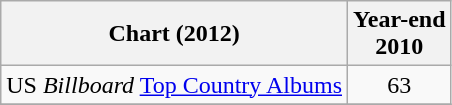<table class="wikitable">
<tr>
<th>Chart (2012)</th>
<th>Year-end<br>2010</th>
</tr>
<tr>
<td>US <em>Billboard</em> <a href='#'>Top Country Albums</a></td>
<td align="center">63</td>
</tr>
<tr>
</tr>
</table>
